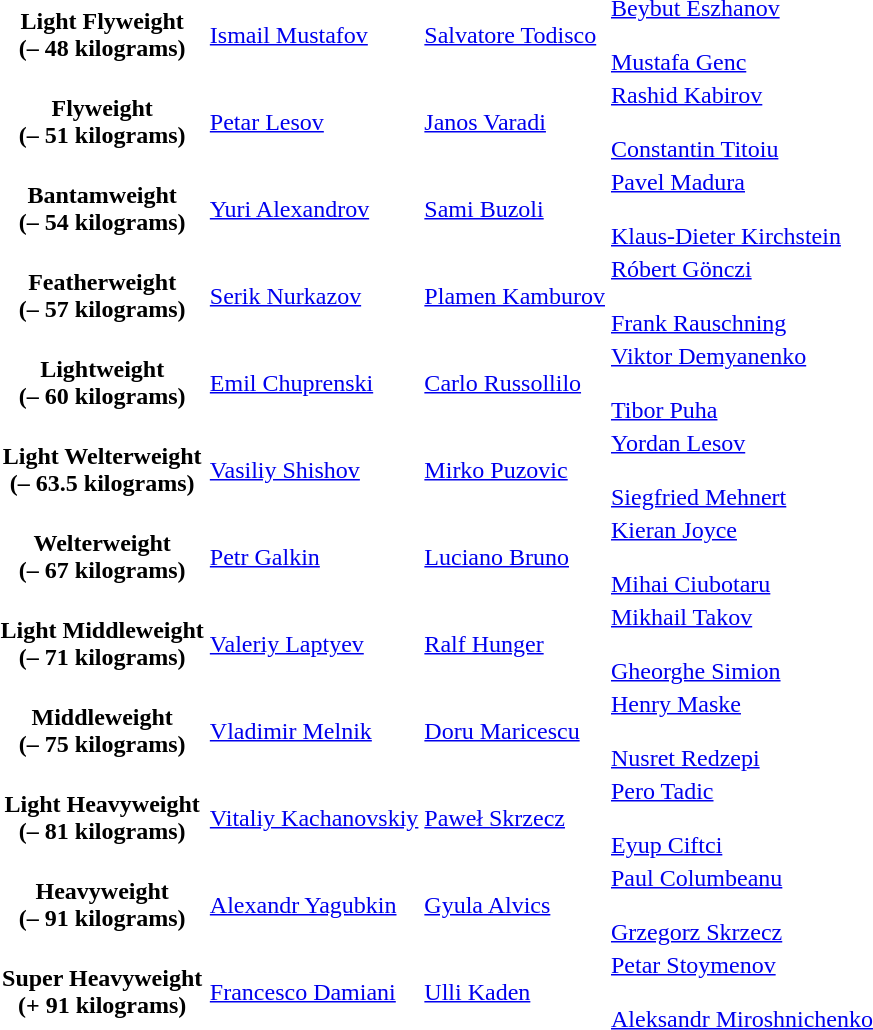<table>
<tr>
<td align="center"><strong>Light Flyweight<br>(– 48 kilograms)</strong></td>
<td> <a href='#'>Ismail Mustafov</a></td>
<td> <a href='#'>Salvatore Todisco</a></td>
<td> <a href='#'>Beybut Eszhanov</a><br><br> <a href='#'>Mustafa Genc</a></td>
</tr>
<tr>
<td align="center"><strong>Flyweight<br>(– 51 kilograms)</strong></td>
<td> <a href='#'>Petar Lesov</a></td>
<td> <a href='#'>Janos Varadi</a></td>
<td> <a href='#'>Rashid Kabirov</a><br><br> <a href='#'>Constantin Titoiu</a></td>
</tr>
<tr>
<td align="center"><strong>Bantamweight<br>(– 54 kilograms)</strong></td>
<td> <a href='#'>Yuri Alexandrov</a></td>
<td> <a href='#'>Sami Buzoli</a></td>
<td> <a href='#'>Pavel Madura</a><br><br> <a href='#'>Klaus-Dieter Kirchstein</a></td>
</tr>
<tr>
<td align="center"><strong>Featherweight<br>(– 57 kilograms)</strong></td>
<td> <a href='#'>Serik Nurkazov</a></td>
<td> <a href='#'>Plamen Kamburov</a></td>
<td> <a href='#'>Róbert Gönczi</a><br><br> <a href='#'>Frank Rauschning</a></td>
</tr>
<tr>
<td align="center"><strong>Lightweight<br>(– 60 kilograms)</strong></td>
<td> <a href='#'>Emil Chuprenski</a></td>
<td> <a href='#'>Carlo Russollilo</a></td>
<td> <a href='#'>Viktor Demyanenko</a><br><br> <a href='#'>Tibor Puha</a></td>
</tr>
<tr>
<td align="center"><strong>Light Welterweight<br>(– 63.5 kilograms)</strong></td>
<td> <a href='#'>Vasiliy Shishov</a></td>
<td> <a href='#'>Mirko Puzovic</a></td>
<td> <a href='#'>Yordan Lesov</a><br><br> <a href='#'>Siegfried Mehnert</a></td>
</tr>
<tr>
<td align="center"><strong>Welterweight<br>(– 67 kilograms)</strong></td>
<td> <a href='#'>Petr Galkin</a></td>
<td> <a href='#'>Luciano Bruno</a></td>
<td> <a href='#'>Kieran Joyce</a><br><br> <a href='#'>Mihai Ciubotaru</a></td>
</tr>
<tr>
<td align="center"><strong>Light Middleweight<br>(– 71 kilograms)</strong></td>
<td> <a href='#'>Valeriy Laptyev</a></td>
<td> <a href='#'>Ralf Hunger</a></td>
<td> <a href='#'>Mikhail Takov</a><br><br> <a href='#'>Gheorghe Simion</a></td>
</tr>
<tr>
<td align="center"><strong>Middleweight<br>(– 75 kilograms)</strong></td>
<td> <a href='#'>Vladimir Melnik</a></td>
<td> <a href='#'>Doru Maricescu</a></td>
<td> <a href='#'>Henry Maske</a><br><br> <a href='#'>Nusret Redzepi</a></td>
</tr>
<tr>
<td align="center"><strong>Light Heavyweight<br>(– 81 kilograms)</strong></td>
<td> <a href='#'>Vitaliy Kachanovskiy</a></td>
<td> <a href='#'>Paweł Skrzecz</a></td>
<td> <a href='#'>Pero Tadic</a><br><br> <a href='#'>Eyup Ciftci</a></td>
</tr>
<tr>
<td align="center"><strong>Heavyweight<br>(– 91 kilograms)</strong></td>
<td> <a href='#'>Alexandr Yagubkin</a></td>
<td> <a href='#'>Gyula Alvics</a></td>
<td> <a href='#'>Paul Columbeanu</a><br><br> <a href='#'>Grzegorz Skrzecz</a></td>
</tr>
<tr>
<td align="center"><strong>Super Heavyweight<br>(+ 91 kilograms)</strong></td>
<td> <a href='#'>Francesco Damiani</a></td>
<td> <a href='#'>Ulli Kaden</a></td>
<td> <a href='#'>Petar Stoymenov</a><br><br> <a href='#'>Aleksandr Miroshnichenko</a></td>
</tr>
</table>
